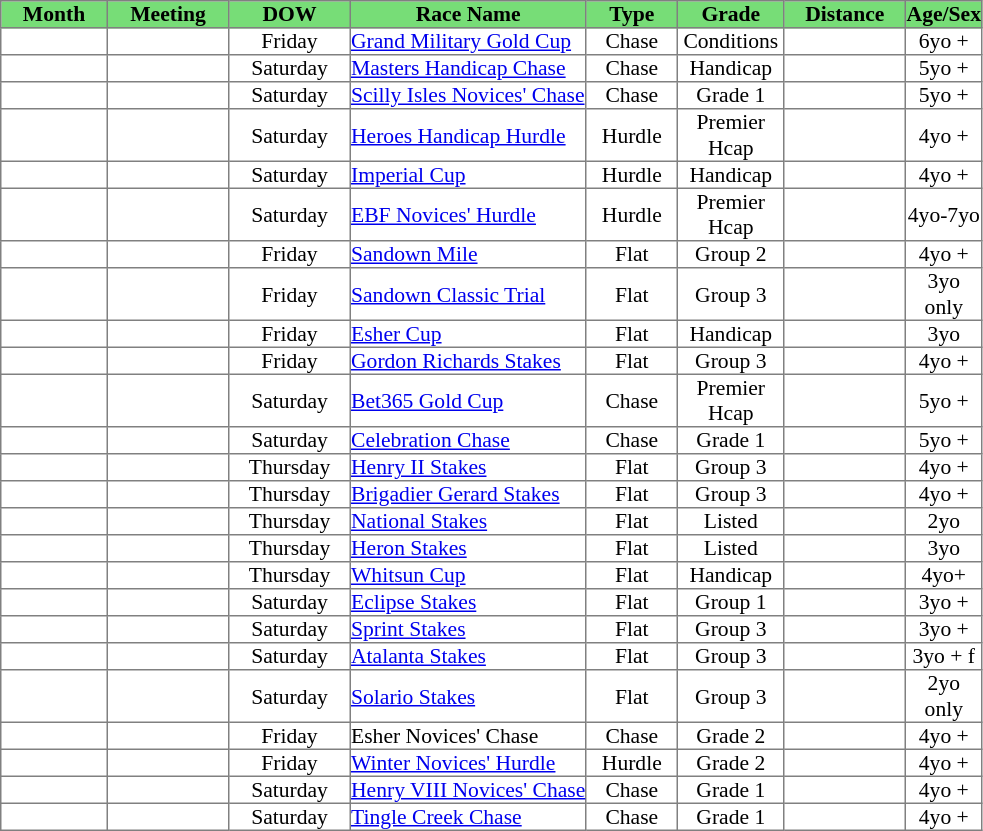<table class = "sortable" | border="1" cellpadding="0" style="border-collapse: collapse; font-size:90%">
<tr bgcolor="#77dd77" align="center">
<th style="width:70px">Month</th>
<th style="width:80px">Meeting</th>
<th style="width:80px">DOW</th>
<th>Race Name</th>
<th style="width:60px">Type</th>
<th style="width:70px"><strong>Grade</strong></th>
<th style="width:80px">Distance</th>
<th style="width:50px">Age/Sex</th>
</tr>
<tr>
<td style="text-align:center"></td>
<td></td>
<td style="text-align:center">Friday</td>
<td><a href='#'>Grand Military Gold Cup</a></td>
<td style="text-align:center">Chase</td>
<td style="text-align:center">Conditions</td>
<td style="text-align:center"></td>
<td style="text-align:center">6yo +</td>
</tr>
<tr>
<td style="text-align:center"></td>
<td></td>
<td style="text-align:center">Saturday</td>
<td><a href='#'>Masters Handicap Chase</a></td>
<td style="text-align:center">Chase</td>
<td style="text-align:center">Handicap</td>
<td style="text-align:center"></td>
<td style="text-align:center">5yo +</td>
</tr>
<tr>
<td style="text-align:center"></td>
<td></td>
<td style="text-align:center">Saturday</td>
<td><a href='#'>Scilly Isles Novices' Chase</a></td>
<td style="text-align:center">Chase</td>
<td style="text-align:center">Grade 1</td>
<td style="text-align:center"></td>
<td style="text-align:center">5yo +</td>
</tr>
<tr>
<td style="text-align:center"></td>
<td></td>
<td style="text-align:center">Saturday</td>
<td><a href='#'>Heroes Handicap Hurdle</a></td>
<td style="text-align:center">Hurdle</td>
<td style="text-align:center">Premier Hcap</td>
<td style="text-align:center"></td>
<td style="text-align:center">4yo +</td>
</tr>
<tr>
<td style="text-align:center"></td>
<td></td>
<td style="text-align:center">Saturday</td>
<td><a href='#'>Imperial Cup</a></td>
<td style="text-align:center">Hurdle</td>
<td style="text-align:center">Handicap</td>
<td style="text-align:center"></td>
<td style="text-align:center">4yo +</td>
</tr>
<tr>
<td style="text-align:center"></td>
<td></td>
<td style="text-align:center">Saturday</td>
<td><a href='#'>EBF Novices' Hurdle</a></td>
<td style="text-align:center">Hurdle</td>
<td style="text-align:center">Premier Hcap</td>
<td style="text-align:center"></td>
<td style="text-align:center">4yo-7yo</td>
</tr>
<tr>
<td style="text-align:center"></td>
<td></td>
<td style="text-align:center">Friday</td>
<td><a href='#'>Sandown Mile</a></td>
<td style="text-align:center">Flat</td>
<td style="text-align:center">Group 2</td>
<td style="text-align:center"></td>
<td style="text-align:center">4yo +</td>
</tr>
<tr>
<td style="text-align:center"></td>
<td></td>
<td style="text-align:center">Friday</td>
<td><a href='#'>Sandown Classic Trial</a></td>
<td style="text-align:center">Flat</td>
<td style="text-align:center">Group 3</td>
<td style="text-align:center"></td>
<td style="text-align:center">3yo only</td>
</tr>
<tr>
<td style="text-align:center"></td>
<td></td>
<td style="text-align:center">Friday</td>
<td><a href='#'>Esher Cup</a></td>
<td style="text-align:center">Flat</td>
<td style="text-align:center">Handicap</td>
<td style="text-align:center"></td>
<td style="text-align:center">3yo</td>
</tr>
<tr>
<td style="text-align:center"></td>
<td></td>
<td style="text-align:center">Friday</td>
<td><a href='#'>Gordon Richards Stakes</a></td>
<td style="text-align:center">Flat</td>
<td style="text-align:center">Group 3</td>
<td style="text-align:center"></td>
<td style="text-align:center">4yo +</td>
</tr>
<tr>
<td style="text-align:center"></td>
<td></td>
<td style="text-align:center">Saturday</td>
<td><a href='#'>Bet365 Gold Cup</a></td>
<td style="text-align:center">Chase</td>
<td style="text-align:center">Premier Hcap</td>
<td style="text-align:center"></td>
<td style="text-align:center">5yo +</td>
</tr>
<tr>
<td style="text-align:center"></td>
<td></td>
<td style="text-align:center">Saturday</td>
<td><a href='#'>Celebration Chase</a></td>
<td style="text-align:center">Chase</td>
<td style="text-align:center">Grade 1</td>
<td style="text-align:center"></td>
<td style="text-align:center">5yo +</td>
</tr>
<tr>
<td style="text-align:center"></td>
<td></td>
<td style="text-align:center">Thursday</td>
<td><a href='#'>Henry II Stakes</a></td>
<td style="text-align:center">Flat</td>
<td style="text-align:center">Group 3</td>
<td style="text-align:center"></td>
<td style="text-align:center">4yo +</td>
</tr>
<tr>
<td style="text-align:center"></td>
<td></td>
<td style="text-align:center">Thursday</td>
<td><a href='#'>Brigadier Gerard Stakes</a></td>
<td style="text-align:center">Flat</td>
<td style="text-align:center">Group 3</td>
<td style="text-align:center"></td>
<td style="text-align:center">4yo +</td>
</tr>
<tr>
<td style="text-align:center"></td>
<td></td>
<td style="text-align:center">Thursday</td>
<td><a href='#'>National Stakes</a></td>
<td style="text-align:center">Flat</td>
<td style="text-align:center">Listed</td>
<td style="text-align:center"></td>
<td style="text-align:center">2yo</td>
</tr>
<tr>
<td style="text-align:center"></td>
<td></td>
<td style="text-align:center">Thursday</td>
<td><a href='#'>Heron Stakes</a></td>
<td style="text-align:center">Flat</td>
<td style="text-align:center">Listed</td>
<td style="text-align:center"></td>
<td style="text-align:center">3yo</td>
</tr>
<tr>
<td style="text-align:center"></td>
<td></td>
<td style="text-align:center">Thursday</td>
<td><a href='#'>Whitsun Cup</a></td>
<td style="text-align:center">Flat</td>
<td style="text-align:center">Handicap</td>
<td style="text-align:center"></td>
<td style="text-align:center">4yo+</td>
</tr>
<tr>
<td style="text-align:center"></td>
<td></td>
<td style="text-align:center">Saturday</td>
<td><a href='#'>Eclipse Stakes</a></td>
<td style="text-align:center">Flat</td>
<td style="text-align:center">Group 1</td>
<td style="text-align:center"></td>
<td style="text-align:center">3yo +</td>
</tr>
<tr>
<td style="text-align:center"></td>
<td></td>
<td style="text-align:center">Saturday</td>
<td><a href='#'>Sprint Stakes</a></td>
<td style="text-align:center">Flat</td>
<td style="text-align:center">Group 3</td>
<td style="text-align:center"></td>
<td style="text-align:center">3yo +</td>
</tr>
<tr>
<td style="text-align:center"></td>
<td></td>
<td style="text-align:center">Saturday</td>
<td><a href='#'>Atalanta Stakes</a></td>
<td style="text-align:center">Flat</td>
<td style="text-align:center">Group 3</td>
<td style="text-align:center"></td>
<td style="text-align:center">3yo + f</td>
</tr>
<tr>
<td style="text-align:center"></td>
<td></td>
<td style="text-align:center">Saturday</td>
<td><a href='#'>Solario Stakes</a></td>
<td style="text-align:center">Flat</td>
<td style="text-align:center">Group 3</td>
<td style="text-align:center"></td>
<td style="text-align:center">2yo only</td>
</tr>
<tr>
<td style="text-align:center"></td>
<td></td>
<td style="text-align:center">Friday</td>
<td>Esher Novices' Chase</td>
<td style="text-align:center">Chase</td>
<td style="text-align:center">Grade 2</td>
<td style="text-align:center"></td>
<td style="text-align:center">4yo +</td>
</tr>
<tr>
<td style="text-align:center"></td>
<td></td>
<td style="text-align:center">Friday</td>
<td><a href='#'>Winter Novices' Hurdle</a></td>
<td style="text-align:center">Hurdle</td>
<td style="text-align:center">Grade 2</td>
<td style="text-align:center"></td>
<td style="text-align:center">4yo +</td>
</tr>
<tr>
<td style="text-align:center"></td>
<td></td>
<td style="text-align:center">Saturday</td>
<td><a href='#'>Henry VIII Novices' Chase</a></td>
<td style="text-align:center">Chase</td>
<td style="text-align:center">Grade 1</td>
<td style="text-align:center"></td>
<td style="text-align:center">4yo +</td>
</tr>
<tr>
<td style="text-align:center"></td>
<td></td>
<td style="text-align:center">Saturday</td>
<td><a href='#'>Tingle Creek Chase</a></td>
<td style="text-align:center">Chase</td>
<td style="text-align:center">Grade 1</td>
<td style="text-align:center"></td>
<td style="text-align:center">4yo +</td>
</tr>
</table>
